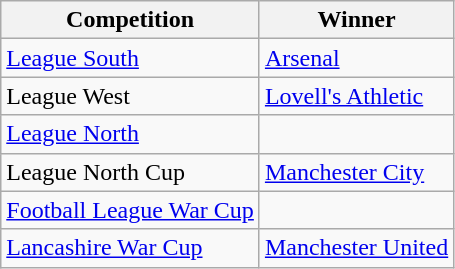<table class="wikitable">
<tr>
<th>Competition</th>
<th>Winner</th>
</tr>
<tr>
<td><a href='#'>League South</a></td>
<td><a href='#'>Arsenal</a></td>
</tr>
<tr>
<td>League West</td>
<td><a href='#'>Lovell's Athletic</a></td>
</tr>
<tr>
<td><a href='#'>League North</a></td>
<td></td>
</tr>
<tr>
<td>League North Cup</td>
<td><a href='#'>Manchester City</a></td>
</tr>
<tr>
<td><a href='#'>Football League War Cup</a></td>
<td></td>
</tr>
<tr>
<td><a href='#'>Lancashire War Cup</a></td>
<td><a href='#'>Manchester United</a></td>
</tr>
</table>
